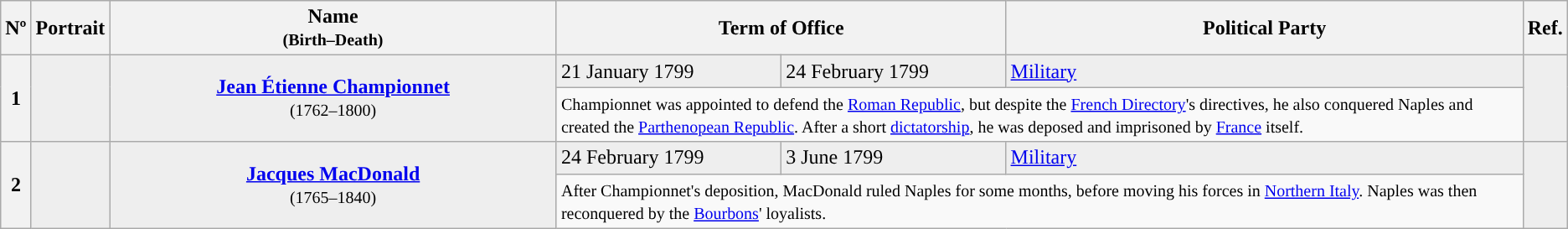<table class="wikitable">
<tr>
<th>Nº</th>
<th>Portrait</th>
<th width=30%>Name<br><small>(Birth–Death)</small></th>
<th colspan=2 width=30%>Term of Office</th>
<th width=35%>Political Party</th>
<th>Ref.</th>
</tr>
<tr bgcolor=#EEEEEE>
<th rowspan=2 style="background:">1</th>
<td rowspan=2></td>
<td rowspan=2 align=center><strong><a href='#'>Jean Étienne Championnet</a></strong><br><small>(1762–1800)</small></td>
<td>21 January 1799</td>
<td>24 February 1799</td>
<td><a href='#'>Military</a></td>
<td rowspan=2></td>
</tr>
<tr>
<td colspan=3><small> Championnet was appointed to defend the <a href='#'>Roman Republic</a>, but despite the <a href='#'>French Directory</a>'s directives, he also conquered Naples and created the <a href='#'>Parthenopean Republic</a>. After a short <a href='#'>dictatorship</a>, he was deposed and imprisoned by <a href='#'>France</a> itself.</small></td>
</tr>
<tr bgcolor=#EEEEEE>
<th rowspan=2 style="background:">2</th>
<td rowspan=2></td>
<td rowspan=2 align=center><strong><a href='#'>Jacques MacDonald</a></strong><br><small>(1765–1840)</small></td>
<td>24 February 1799</td>
<td>3 June 1799</td>
<td><a href='#'>Military</a></td>
<td rowspan=2></td>
</tr>
<tr>
<td colspan=3><small>After Championnet's deposition, MacDonald ruled Naples for some months, before moving his forces in <a href='#'>Northern Italy</a>. Naples was then reconquered by the <a href='#'>Bourbons</a>' loyalists.</small></td>
</tr>
</table>
